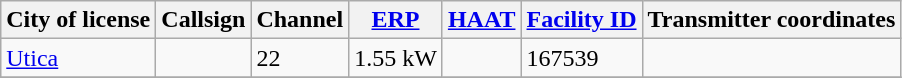<table class="sortable wikitable">
<tr>
<th>City of license</th>
<th>Callsign</th>
<th>Channel</th>
<th><a href='#'>ERP</a></th>
<th><a href='#'>HAAT</a></th>
<th><a href='#'>Facility ID</a></th>
<th>Transmitter coordinates</th>
</tr>
<tr>
<td><a href='#'>Utica</a></td>
<td><strong></strong></td>
<td>22</td>
<td>1.55 kW</td>
<td></td>
<td>167539</td>
<td></td>
</tr>
<tr>
</tr>
</table>
